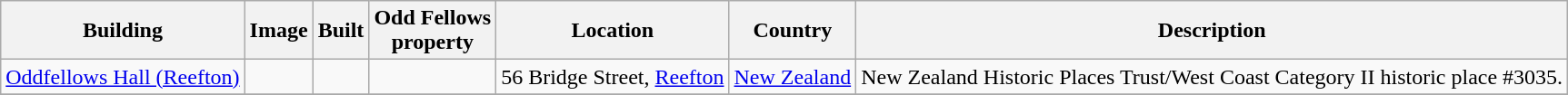<table class="wikitable sortable">
<tr>
<th>Building<br></th>
<th class="unsortable">Image</th>
<th>Built</th>
<th>Odd Fellows<br>property</th>
<th>Location</th>
<th>Country</th>
<th class="unsortable">Description</th>
</tr>
<tr>
<td><a href='#'>Oddfellows Hall (Reefton)</a></td>
<td></td>
<td></td>
<td></td>
<td>56 Bridge Street, <a href='#'>Reefton</a></td>
<td><a href='#'>New Zealand</a></td>
<td>New Zealand Historic Places Trust/West Coast Category II historic place #3035.</td>
</tr>
<tr>
</tr>
</table>
